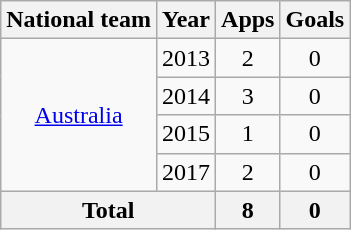<table class="wikitable" style="text-align:center">
<tr>
<th>National team</th>
<th>Year</th>
<th>Apps</th>
<th>Goals</th>
</tr>
<tr>
<td rowspan="4"><a href='#'>Australia</a></td>
<td>2013</td>
<td>2</td>
<td>0</td>
</tr>
<tr>
<td>2014</td>
<td>3</td>
<td>0</td>
</tr>
<tr>
<td>2015</td>
<td>1</td>
<td>0</td>
</tr>
<tr>
<td>2017</td>
<td>2</td>
<td>0</td>
</tr>
<tr>
<th colspan="2">Total</th>
<th>8</th>
<th>0</th>
</tr>
</table>
